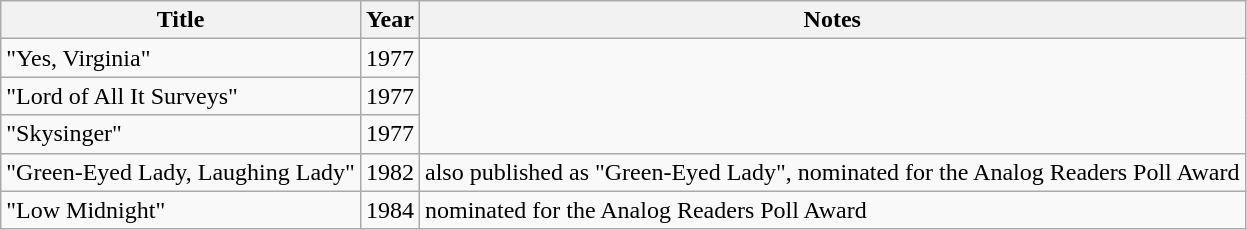<table class="wikitable">
<tr>
<th>Title</th>
<th>Year</th>
<th>Notes</th>
</tr>
<tr>
<td>"Yes, Virginia"</td>
<td>1977</td>
</tr>
<tr>
<td>"Lord of All It Surveys"</td>
<td>1977</td>
</tr>
<tr>
<td>"Skysinger"</td>
<td>1977</td>
</tr>
<tr>
<td>"Green-Eyed Lady, Laughing Lady"</td>
<td>1982</td>
<td>also published as "Green-Eyed Lady", nominated for the Analog Readers Poll Award</td>
</tr>
<tr>
<td>"Low Midnight"</td>
<td>1984</td>
<td>nominated for the Analog Readers Poll Award</td>
</tr>
</table>
